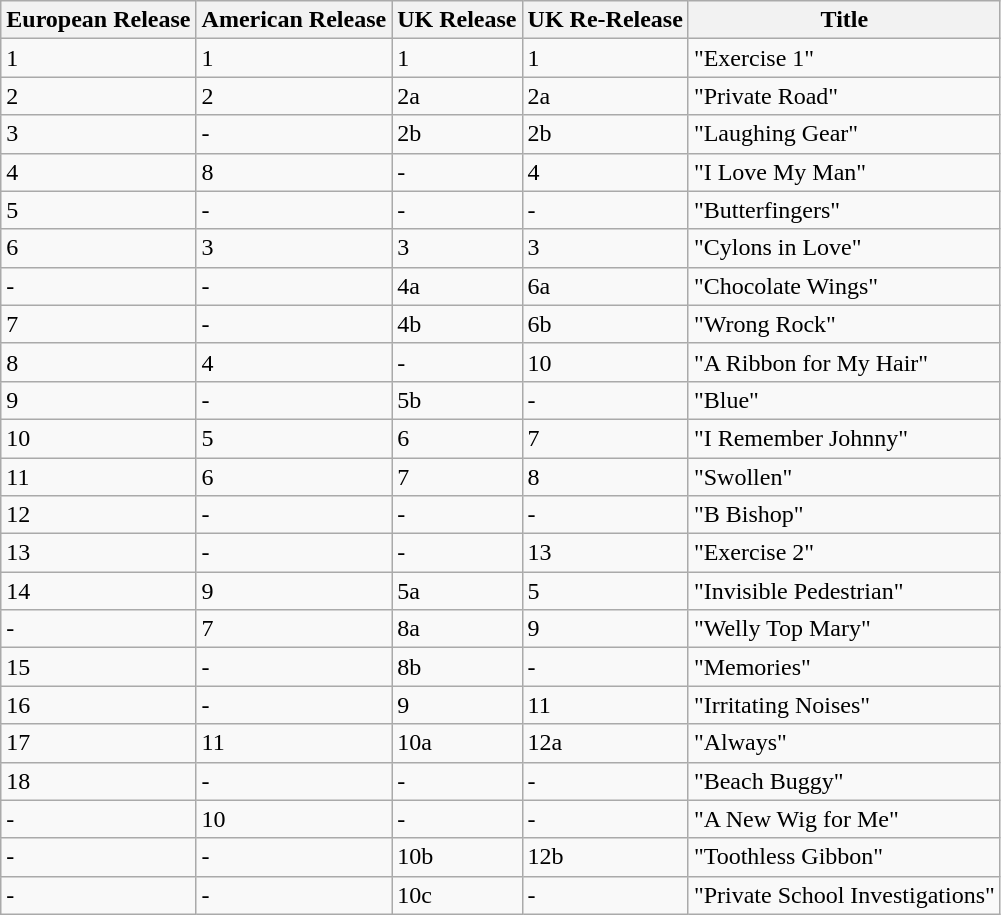<table class="wikitable sortable">
<tr>
<th data-sort-type="number">European Release</th>
<th data-sort-type="number">American Release</th>
<th data-sort-type="number">UK Release</th>
<th data-sort-type="number">UK Re-Release</th>
<th class="unsortable">Title</th>
</tr>
<tr>
<td>1</td>
<td>1</td>
<td>1</td>
<td>1</td>
<td>"Exercise 1"</td>
</tr>
<tr>
<td>2</td>
<td>2</td>
<td>2a</td>
<td>2a</td>
<td>"Private Road"</td>
</tr>
<tr>
<td>3</td>
<td data-sort-value=100>-</td>
<td data-sort-value=2.5>2b</td>
<td data-sort-value=2.5>2b</td>
<td>"Laughing Gear"</td>
</tr>
<tr>
<td>4</td>
<td>8</td>
<td data-sort-value=101>-</td>
<td>4</td>
<td>"I Love My Man"</td>
</tr>
<tr>
<td>5</td>
<td data-sort-value=102>-</td>
<td data-sort-value=102>-</td>
<td data-sort-value=102>-</td>
<td>"Butterfingers"</td>
</tr>
<tr>
<td>6</td>
<td>3</td>
<td>3</td>
<td>3</td>
<td>"Cylons in Love"</td>
</tr>
<tr>
<td data-sort-value=103>-</td>
<td data-sort-value=103>-</td>
<td>4a</td>
<td>6a</td>
<td>"Chocolate Wings"</td>
</tr>
<tr>
<td>7</td>
<td data-sort-value=104>-</td>
<td data-sort-value=4.5>4b</td>
<td data-sort-value=6.5>6b</td>
<td>"Wrong Rock"</td>
</tr>
<tr>
<td>8</td>
<td>4</td>
<td data-sort-value=105>-</td>
<td>10</td>
<td>"A Ribbon for My Hair"</td>
</tr>
<tr>
<td>9</td>
<td data-sort-value=106>-</td>
<td data-sort-value=5.5>5b</td>
<td data-sort-value=106>-</td>
<td>"Blue"</td>
</tr>
<tr>
<td>10</td>
<td>5</td>
<td>6</td>
<td>7</td>
<td>"I Remember Johnny"</td>
</tr>
<tr>
<td>11</td>
<td>6</td>
<td>7</td>
<td>8</td>
<td>"Swollen"</td>
</tr>
<tr>
<td>12</td>
<td data-sort-value=107>-</td>
<td data-sort-value=107>-</td>
<td data-sort-value=107>-</td>
<td>"B Bishop"</td>
</tr>
<tr>
<td>13</td>
<td data-sort-value=108>-</td>
<td data-sort-value=108>-</td>
<td>13</td>
<td>"Exercise 2"</td>
</tr>
<tr>
<td>14</td>
<td>9</td>
<td>5a</td>
<td>5</td>
<td>"Invisible Pedestrian"</td>
</tr>
<tr>
<td data-sort-value=109>-</td>
<td>7</td>
<td>8a</td>
<td>9</td>
<td>"Welly Top Mary"</td>
</tr>
<tr>
<td>15</td>
<td data-sort-value=110>-</td>
<td data-sort-value=8.5>8b</td>
<td data-sort-value=110>-</td>
<td>"Memories"</td>
</tr>
<tr>
<td>16</td>
<td data-sort-value=111>-</td>
<td>9</td>
<td>11</td>
<td>"Irritating Noises"</td>
</tr>
<tr>
<td>17</td>
<td>11</td>
<td>10a</td>
<td>12a</td>
<td>"Always"</td>
</tr>
<tr>
<td>18</td>
<td data-sort-value=112>-</td>
<td data-sort-value=112>-</td>
<td data-sort-value=112>-</td>
<td>"Beach Buggy"</td>
</tr>
<tr>
<td data-sort-value=113>-</td>
<td>10</td>
<td data-sort-value=113>-</td>
<td data-sort-value=113>-</td>
<td>"A New Wig for Me"</td>
</tr>
<tr>
<td data-sort-value=114>-</td>
<td data-sort-value=114>-</td>
<td data-sort-value=10.5>10b</td>
<td data-sort-value=12.5>12b</td>
<td>"Toothless Gibbon"</td>
</tr>
<tr>
<td data-sort-value=115>-</td>
<td data-sort-value=115>-</td>
<td data-sort-value=10.5>10c</td>
<td data-sort-value=115>-</td>
<td>"Private School Investigations"</td>
</tr>
</table>
